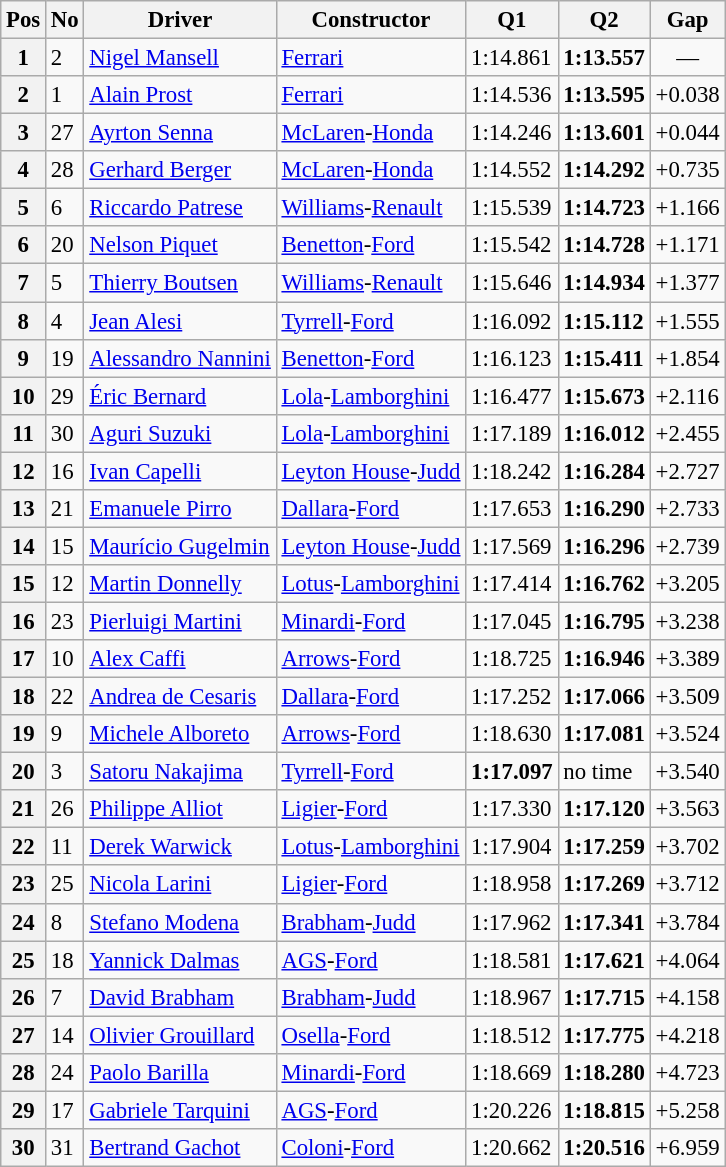<table class="wikitable sortable" style="font-size: 95%;">
<tr>
<th>Pos</th>
<th>No</th>
<th>Driver</th>
<th>Constructor</th>
<th>Q1</th>
<th>Q2</th>
<th>Gap</th>
</tr>
<tr>
<th>1</th>
<td>2</td>
<td> <a href='#'>Nigel Mansell</a></td>
<td><a href='#'>Ferrari</a></td>
<td>1:14.861</td>
<td><strong>1:13.557</strong></td>
<td align="center">—</td>
</tr>
<tr>
<th>2</th>
<td>1</td>
<td> <a href='#'>Alain Prost</a></td>
<td><a href='#'>Ferrari</a></td>
<td>1:14.536</td>
<td><strong>1:13.595</strong></td>
<td>+0.038</td>
</tr>
<tr>
<th>3</th>
<td>27</td>
<td> <a href='#'>Ayrton Senna</a></td>
<td><a href='#'>McLaren</a>-<a href='#'>Honda</a></td>
<td>1:14.246</td>
<td><strong>1:13.601</strong></td>
<td>+0.044</td>
</tr>
<tr>
<th>4</th>
<td>28</td>
<td> <a href='#'>Gerhard Berger</a></td>
<td><a href='#'>McLaren</a>-<a href='#'>Honda</a></td>
<td>1:14.552</td>
<td><strong>1:14.292</strong></td>
<td>+0.735</td>
</tr>
<tr>
<th>5</th>
<td>6</td>
<td> <a href='#'>Riccardo Patrese</a></td>
<td><a href='#'>Williams</a>-<a href='#'>Renault</a></td>
<td>1:15.539</td>
<td><strong>1:14.723</strong></td>
<td>+1.166</td>
</tr>
<tr>
<th>6</th>
<td>20</td>
<td> <a href='#'>Nelson Piquet</a></td>
<td><a href='#'>Benetton</a>-<a href='#'>Ford</a></td>
<td>1:15.542</td>
<td><strong>1:14.728</strong></td>
<td>+1.171</td>
</tr>
<tr>
<th>7</th>
<td>5</td>
<td> <a href='#'>Thierry Boutsen</a></td>
<td><a href='#'>Williams</a>-<a href='#'>Renault</a></td>
<td>1:15.646</td>
<td><strong>1:14.934</strong></td>
<td>+1.377</td>
</tr>
<tr>
<th>8</th>
<td>4</td>
<td> <a href='#'>Jean Alesi</a></td>
<td><a href='#'>Tyrrell</a>-<a href='#'>Ford</a></td>
<td>1:16.092</td>
<td><strong>1:15.112</strong></td>
<td>+1.555</td>
</tr>
<tr>
<th>9</th>
<td>19</td>
<td> <a href='#'>Alessandro Nannini</a></td>
<td><a href='#'>Benetton</a>-<a href='#'>Ford</a></td>
<td>1:16.123</td>
<td><strong>1:15.411</strong></td>
<td>+1.854</td>
</tr>
<tr>
<th>10</th>
<td>29</td>
<td> <a href='#'>Éric Bernard</a></td>
<td><a href='#'>Lola</a>-<a href='#'>Lamborghini</a></td>
<td>1:16.477</td>
<td><strong>1:15.673</strong></td>
<td>+2.116</td>
</tr>
<tr>
<th>11</th>
<td>30</td>
<td> <a href='#'>Aguri Suzuki</a></td>
<td><a href='#'>Lola</a>-<a href='#'>Lamborghini</a></td>
<td>1:17.189</td>
<td><strong>1:16.012</strong></td>
<td>+2.455</td>
</tr>
<tr>
<th>12</th>
<td>16</td>
<td> <a href='#'>Ivan Capelli</a></td>
<td><a href='#'>Leyton House</a>-<a href='#'>Judd</a></td>
<td>1:18.242</td>
<td><strong>1:16.284</strong></td>
<td>+2.727</td>
</tr>
<tr>
<th>13</th>
<td>21</td>
<td> <a href='#'>Emanuele Pirro</a></td>
<td><a href='#'>Dallara</a>-<a href='#'>Ford</a></td>
<td>1:17.653</td>
<td><strong>1:16.290</strong></td>
<td>+2.733</td>
</tr>
<tr>
<th>14</th>
<td>15</td>
<td> <a href='#'>Maurício Gugelmin</a></td>
<td><a href='#'>Leyton House</a>-<a href='#'>Judd</a></td>
<td>1:17.569</td>
<td><strong>1:16.296</strong></td>
<td>+2.739</td>
</tr>
<tr>
<th>15</th>
<td>12</td>
<td> <a href='#'>Martin Donnelly</a></td>
<td><a href='#'>Lotus</a>-<a href='#'>Lamborghini</a></td>
<td>1:17.414</td>
<td><strong>1:16.762</strong></td>
<td>+3.205</td>
</tr>
<tr>
<th>16</th>
<td>23</td>
<td> <a href='#'>Pierluigi Martini</a></td>
<td><a href='#'>Minardi</a>-<a href='#'>Ford</a></td>
<td>1:17.045</td>
<td><strong>1:16.795</strong></td>
<td>+3.238</td>
</tr>
<tr>
<th>17</th>
<td>10</td>
<td> <a href='#'>Alex Caffi</a></td>
<td><a href='#'>Arrows</a>-<a href='#'>Ford</a></td>
<td>1:18.725</td>
<td><strong>1:16.946</strong></td>
<td>+3.389</td>
</tr>
<tr>
<th>18</th>
<td>22</td>
<td> <a href='#'>Andrea de Cesaris</a></td>
<td><a href='#'>Dallara</a>-<a href='#'>Ford</a></td>
<td>1:17.252</td>
<td><strong>1:17.066</strong></td>
<td>+3.509</td>
</tr>
<tr>
<th>19</th>
<td>9</td>
<td> <a href='#'>Michele Alboreto</a></td>
<td><a href='#'>Arrows</a>-<a href='#'>Ford</a></td>
<td>1:18.630</td>
<td><strong>1:17.081</strong></td>
<td>+3.524</td>
</tr>
<tr>
<th>20</th>
<td>3</td>
<td> <a href='#'>Satoru Nakajima</a></td>
<td><a href='#'>Tyrrell</a>-<a href='#'>Ford</a></td>
<td><strong>1:17.097</strong></td>
<td>no time</td>
<td>+3.540</td>
</tr>
<tr>
<th>21</th>
<td>26</td>
<td> <a href='#'>Philippe Alliot</a></td>
<td><a href='#'>Ligier</a>-<a href='#'>Ford</a></td>
<td>1:17.330</td>
<td><strong>1:17.120</strong></td>
<td>+3.563</td>
</tr>
<tr>
<th>22</th>
<td>11</td>
<td> <a href='#'>Derek Warwick</a></td>
<td><a href='#'>Lotus</a>-<a href='#'>Lamborghini</a></td>
<td>1:17.904</td>
<td><strong>1:17.259</strong></td>
<td>+3.702</td>
</tr>
<tr>
<th>23</th>
<td>25</td>
<td> <a href='#'>Nicola Larini</a></td>
<td><a href='#'>Ligier</a>-<a href='#'>Ford</a></td>
<td>1:18.958</td>
<td><strong>1:17.269</strong></td>
<td>+3.712</td>
</tr>
<tr>
<th>24</th>
<td>8</td>
<td> <a href='#'>Stefano Modena</a></td>
<td><a href='#'>Brabham</a>-<a href='#'>Judd</a></td>
<td>1:17.962</td>
<td><strong>1:17.341</strong></td>
<td>+3.784</td>
</tr>
<tr>
<th>25</th>
<td>18</td>
<td> <a href='#'>Yannick Dalmas</a></td>
<td><a href='#'>AGS</a>-<a href='#'>Ford</a></td>
<td>1:18.581</td>
<td><strong>1:17.621</strong></td>
<td>+4.064</td>
</tr>
<tr>
<th>26</th>
<td>7</td>
<td> <a href='#'>David Brabham</a></td>
<td><a href='#'>Brabham</a>-<a href='#'>Judd</a></td>
<td>1:18.967</td>
<td><strong>1:17.715</strong></td>
<td>+4.158</td>
</tr>
<tr>
<th>27</th>
<td>14</td>
<td> <a href='#'>Olivier Grouillard</a></td>
<td><a href='#'>Osella</a>-<a href='#'>Ford</a></td>
<td>1:18.512</td>
<td><strong>1:17.775</strong></td>
<td>+4.218</td>
</tr>
<tr>
<th>28</th>
<td>24</td>
<td> <a href='#'>Paolo Barilla</a></td>
<td><a href='#'>Minardi</a>-<a href='#'>Ford</a></td>
<td>1:18.669</td>
<td><strong>1:18.280</strong></td>
<td>+4.723</td>
</tr>
<tr>
<th>29</th>
<td>17</td>
<td> <a href='#'>Gabriele Tarquini</a></td>
<td><a href='#'>AGS</a>-<a href='#'>Ford</a></td>
<td>1:20.226</td>
<td><strong>1:18.815</strong></td>
<td>+5.258</td>
</tr>
<tr>
<th>30</th>
<td>31</td>
<td> <a href='#'>Bertrand Gachot</a></td>
<td><a href='#'>Coloni</a>-<a href='#'>Ford</a></td>
<td>1:20.662</td>
<td><strong>1:20.516</strong></td>
<td>+6.959</td>
</tr>
</table>
